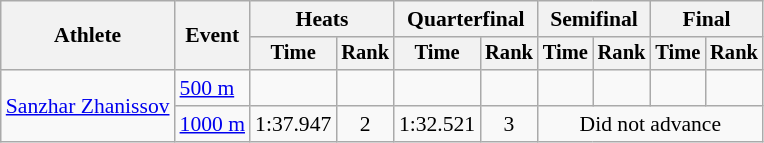<table class="wikitable" style="font-size:90%">
<tr>
<th rowspan=2>Athlete</th>
<th rowspan=2>Event</th>
<th colspan=2>Heats</th>
<th colspan=2>Quarterfinal</th>
<th colspan=2>Semifinal</th>
<th colspan=2>Final</th>
</tr>
<tr style="font-size:95%">
<th>Time</th>
<th>Rank</th>
<th>Time</th>
<th>Rank</th>
<th>Time</th>
<th>Rank</th>
<th>Time</th>
<th>Rank</th>
</tr>
<tr align=center>
<td align=left rowspan=2><a href='#'>Sanzhar Zhanissov</a></td>
<td align=left><a href='#'>500 m</a></td>
<td></td>
<td></td>
<td></td>
<td></td>
<td></td>
<td></td>
<td></td>
<td></td>
</tr>
<tr align=center>
<td align=left><a href='#'>1000 m</a></td>
<td>1:37.947</td>
<td>2</td>
<td>1:32.521</td>
<td>3</td>
<td colspan=4>Did not advance</td>
</tr>
</table>
